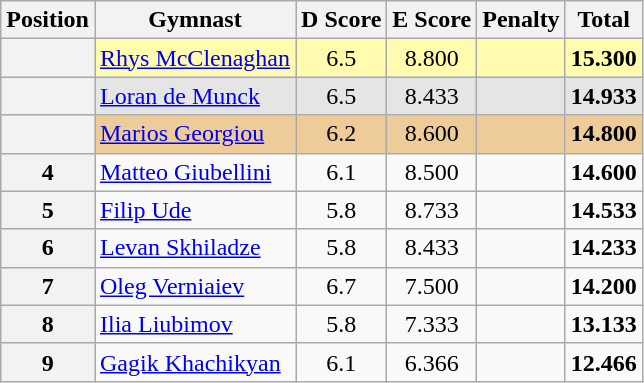<table style="text-align:center;" class="wikitable sortable">
<tr>
<th>Position</th>
<th>Gymnast</th>
<th>D Score</th>
<th>E Score</th>
<th>Penalty</th>
<th>Total</th>
</tr>
<tr style="background:#fffcaf;">
<th scope="row" style="text-align:center"></th>
<td style="text-align:left;"> <a href='#'>Rhys McClenaghan</a></td>
<td>6.5</td>
<td>8.800</td>
<td></td>
<td><strong>15.300</strong></td>
</tr>
<tr style="background:#e5e5e5;">
<th scope="row" style="text-align:center"></th>
<td style="text-align:left;"> <a href='#'>Loran de Munck</a></td>
<td>6.5</td>
<td>8.433</td>
<td></td>
<td><strong>14.933</strong></td>
</tr>
<tr style="background:#ec9;">
<th scope="row" style="text-align:center"></th>
<td style="text-align:left;"> <a href='#'>Marios Georgiou</a></td>
<td>6.2</td>
<td>8.600</td>
<td></td>
<td><strong>14.800</strong></td>
</tr>
<tr>
<th>4</th>
<td style="text-align:left;"> <a href='#'>Matteo Giubellini</a></td>
<td>6.1</td>
<td>8.500</td>
<td></td>
<td><strong>14.600</strong></td>
</tr>
<tr>
<th>5</th>
<td style="text-align:left;"> <a href='#'>Filip Ude</a></td>
<td>5.8</td>
<td>8.733</td>
<td></td>
<td><strong>14.533</strong></td>
</tr>
<tr>
<th>6</th>
<td style="text-align:left;"> <a href='#'>Levan Skhiladze</a></td>
<td>5.8</td>
<td>8.433</td>
<td></td>
<td><strong>14.233</strong></td>
</tr>
<tr>
<th>7</th>
<td style="text-align:left;"> <a href='#'>Oleg Verniaiev</a></td>
<td>6.7</td>
<td>7.500</td>
<td></td>
<td><strong>14.200</strong></td>
</tr>
<tr>
<th>8</th>
<td style="text-align:left;"> <a href='#'>Ilia Liubimov</a></td>
<td>5.8</td>
<td>7.333</td>
<td></td>
<td><strong>13.133</strong></td>
</tr>
<tr>
<th>9</th>
<td style="text-align:left;"> <a href='#'>Gagik Khachikyan</a></td>
<td>6.1</td>
<td>6.366</td>
<td></td>
<td><strong>12.466</strong></td>
</tr>
</table>
